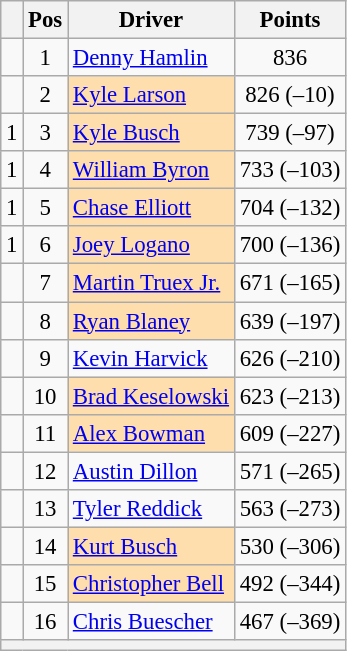<table class="wikitable" style="font-size: 95%">
<tr>
<th></th>
<th>Pos</th>
<th>Driver</th>
<th>Points</th>
</tr>
<tr>
<td align="left"></td>
<td style="text-align:center;">1</td>
<td><a href='#'>Denny Hamlin</a></td>
<td style="text-align:center;">836</td>
</tr>
<tr>
<td align="left"></td>
<td style="text-align:center;">2</td>
<td style="background:#FFDEAD;"><a href='#'>Kyle Larson</a></td>
<td style="text-align:center;">826 (–10)</td>
</tr>
<tr>
<td align="left"> 1</td>
<td style="text-align:center;">3</td>
<td style="background:#FFDEAD;"><a href='#'>Kyle Busch</a></td>
<td style="text-align:center;">739 (–97)</td>
</tr>
<tr>
<td align="left"> 1</td>
<td style="text-align:center;">4</td>
<td style="background:#FFDEAD;"><a href='#'>William Byron</a></td>
<td style="text-align:center;">733 (–103)</td>
</tr>
<tr>
<td align="left"> 1</td>
<td style="text-align:center;">5</td>
<td style="background:#FFDEAD;"><a href='#'>Chase Elliott</a></td>
<td style="text-align:center;">704 (–132)</td>
</tr>
<tr>
<td align="left"> 1</td>
<td style="text-align:center;">6</td>
<td style="background:#FFDEAD;"><a href='#'>Joey Logano</a></td>
<td style="text-align:center;">700 (–136)</td>
</tr>
<tr>
<td align="left"></td>
<td style="text-align:center;">7</td>
<td style="background:#FFDEAD;"><a href='#'>Martin Truex Jr.</a></td>
<td style="text-align:center;">671 (–165)</td>
</tr>
<tr>
<td align="left"></td>
<td style="text-align:center;">8</td>
<td style="background:#FFDEAD;"><a href='#'>Ryan Blaney</a></td>
<td style="text-align:center;">639 (–197)</td>
</tr>
<tr>
<td align="left"></td>
<td style="text-align:center;">9</td>
<td><a href='#'>Kevin Harvick</a></td>
<td style="text-align:center;">626 (–210)</td>
</tr>
<tr>
<td align="left"></td>
<td style="text-align:center;">10</td>
<td style="background:#FFDEAD;"><a href='#'>Brad Keselowski</a></td>
<td style="text-align:center;">623 (–213)</td>
</tr>
<tr>
<td align="left"></td>
<td style="text-align:center;">11</td>
<td style="background:#FFDEAD;"><a href='#'>Alex Bowman</a></td>
<td style="text-align:center;">609 (–227)</td>
</tr>
<tr>
<td align="left"></td>
<td style="text-align:center;">12</td>
<td><a href='#'>Austin Dillon</a></td>
<td style="text-align:center;">571 (–265)</td>
</tr>
<tr>
<td align="left"></td>
<td style="text-align:center;">13</td>
<td><a href='#'>Tyler Reddick</a></td>
<td style="text-align:center;">563 (–273)</td>
</tr>
<tr>
<td align="left"></td>
<td style="text-align:center;">14</td>
<td style="background:#FFDEAD;"><a href='#'>Kurt Busch</a></td>
<td style="text-align:center;">530 (–306)</td>
</tr>
<tr>
<td align="left"></td>
<td style="text-align:center;">15</td>
<td style="background:#FFDEAD;"><a href='#'>Christopher Bell</a></td>
<td style="text-align:center;">492 (–344)</td>
</tr>
<tr>
<td align="left"></td>
<td style="text-align:center;">16</td>
<td><a href='#'>Chris Buescher</a></td>
<td style="text-align:center;">467 (–369)</td>
</tr>
<tr class="sortbottom">
<th colspan="9"></th>
</tr>
</table>
